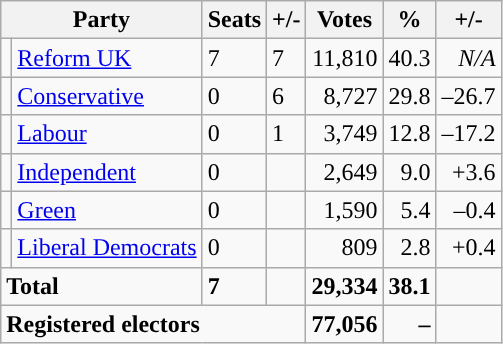<table class="wikitable sortable">
<tr>
<th colspan="2">Party</th>
<th>Seats</th>
<th>+/-</th>
<th>Votes</th>
<th>%</th>
<th>+/-</th>
</tr>
<tr>
<td style="background-color: "></td>
<td><a href='#'>Reform UK</a></td>
<td>7</td>
<td> 7</td>
<td style="text-align:right;">11,810</td>
<td style="text-align:right;">40.3</td>
<td style="text-align:right;"><em>N/A</em></td>
</tr>
<tr>
<td style="background-color: "></td>
<td><a href='#'>Conservative</a></td>
<td>0</td>
<td> 6</td>
<td style="text-align:right;">8,727</td>
<td style="text-align:right;">29.8</td>
<td style="text-align:right;">–26.7</td>
</tr>
<tr>
<td style="background-color: "></td>
<td><a href='#'>Labour</a></td>
<td>0</td>
<td> 1</td>
<td style="text-align:right;">3,749</td>
<td style="text-align:right;">12.8</td>
<td style="text-align:right;">–17.2</td>
</tr>
<tr>
<td style="background-color: "></td>
<td><a href='#'>Independent</a></td>
<td>0</td>
<td></td>
<td style="text-align:right;">2,649</td>
<td style="text-align:right;">9.0</td>
<td style="text-align:right;">+3.6</td>
</tr>
<tr>
<td style="background-color: "></td>
<td><a href='#'>Green</a></td>
<td>0</td>
<td></td>
<td style="text-align:right;">1,590</td>
<td style="text-align:right;">5.4</td>
<td style="text-align:right;">–0.4</td>
</tr>
<tr>
<td style="background-color: "></td>
<td><a href='#'>Liberal Democrats</a></td>
<td>0</td>
<td></td>
<td style="text-align:right;">809</td>
<td style="text-align:right;">2.8</td>
<td style="text-align:right;">+0.4</td>
</tr>
<tr>
<td colspan="2"><strong>Total</strong></td>
<td><strong>7</strong></td>
<td></td>
<td style="text-align:right;"><strong>29,334</strong></td>
<td style="text-align:right;"><strong>38.1</strong></td>
<td style="text-align:right;"></td>
</tr>
<tr>
<td colspan="4"><strong>Registered electors</strong></td>
<td style="text-align:right;"><strong>77,056</strong></td>
<td style="text-align:right;"><strong>–</strong></td>
<td style="text-align:right;"></td>
</tr>
</table>
